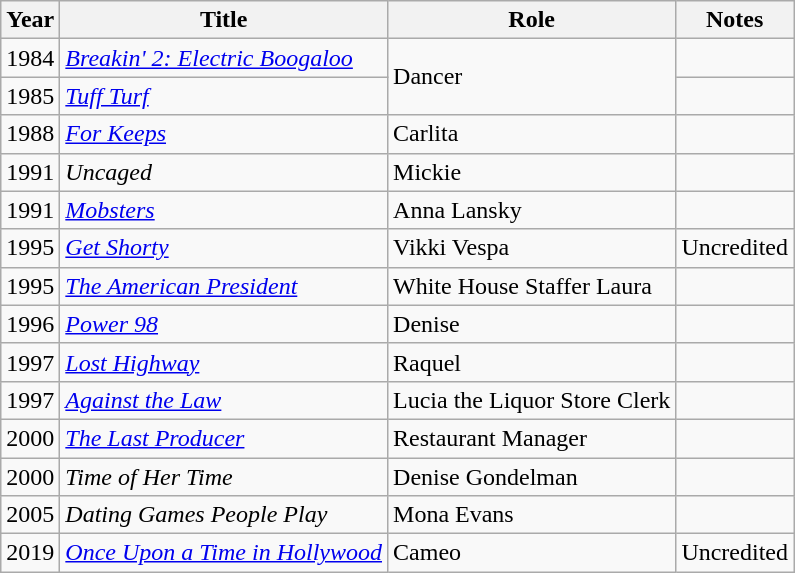<table class="wikitable sortable">
<tr>
<th>Year</th>
<th>Title</th>
<th>Role</th>
<th>Notes</th>
</tr>
<tr>
<td>1984</td>
<td><em><a href='#'>Breakin' 2: Electric Boogaloo</a></em></td>
<td rowspan="2">Dancer</td>
<td></td>
</tr>
<tr>
<td>1985</td>
<td><em><a href='#'>Tuff Turf</a></em></td>
<td></td>
</tr>
<tr>
<td>1988</td>
<td><a href='#'><em>For Keeps</em></a></td>
<td>Carlita</td>
<td></td>
</tr>
<tr>
<td>1991</td>
<td><em>Uncaged</em></td>
<td>Mickie</td>
<td></td>
</tr>
<tr>
<td>1991</td>
<td><a href='#'><em>Mobsters</em></a></td>
<td>Anna Lansky</td>
<td></td>
</tr>
<tr>
<td>1995</td>
<td><a href='#'><em>Get Shorty</em></a></td>
<td>Vikki Vespa</td>
<td>Uncredited</td>
</tr>
<tr>
<td>1995</td>
<td><em><a href='#'>The American President</a></em></td>
<td>White House Staffer Laura</td>
<td></td>
</tr>
<tr>
<td>1996</td>
<td><a href='#'><em>Power 98</em></a></td>
<td>Denise</td>
<td></td>
</tr>
<tr>
<td>1997</td>
<td><a href='#'><em>Lost Highway</em></a></td>
<td>Raquel</td>
<td></td>
</tr>
<tr>
<td>1997</td>
<td><a href='#'><em>Against the Law</em></a></td>
<td>Lucia the Liquor Store Clerk</td>
<td></td>
</tr>
<tr>
<td>2000</td>
<td><em><a href='#'>The Last Producer</a></em></td>
<td>Restaurant Manager</td>
<td></td>
</tr>
<tr>
<td>2000</td>
<td><em>Time of Her Time</em></td>
<td>Denise Gondelman</td>
<td></td>
</tr>
<tr>
<td>2005</td>
<td><em>Dating Games People Play</em></td>
<td>Mona Evans</td>
<td></td>
</tr>
<tr>
<td>2019</td>
<td><em><a href='#'>Once Upon a Time in Hollywood</a></em></td>
<td>Cameo</td>
<td>Uncredited</td>
</tr>
</table>
